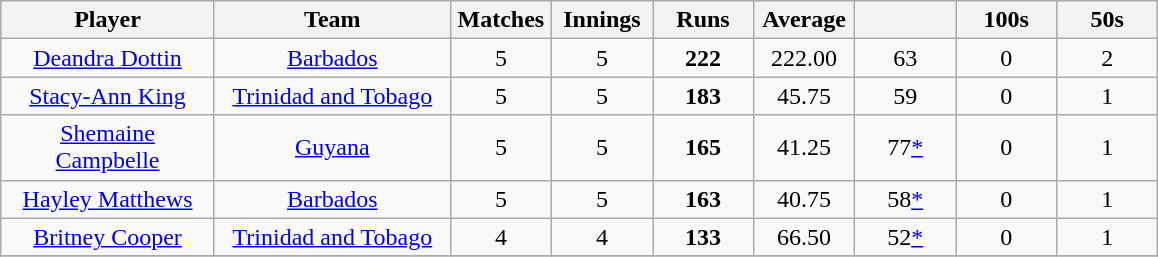<table class="wikitable" style="text-align:center;">
<tr>
<th width=135>Player</th>
<th width=150>Team</th>
<th width=60>Matches</th>
<th width=60>Innings</th>
<th width=60>Runs</th>
<th width=60>Average</th>
<th width=60></th>
<th width=60>100s</th>
<th width=60>50s</th>
</tr>
<tr>
<td><a href='#'>Deandra Dottin</a></td>
<td><a href='#'>Barbados</a></td>
<td>5</td>
<td>5</td>
<td><strong>222</strong></td>
<td>222.00</td>
<td>63</td>
<td>0</td>
<td>2</td>
</tr>
<tr>
<td><a href='#'>Stacy-Ann King</a></td>
<td><a href='#'>Trinidad and Tobago</a></td>
<td>5</td>
<td>5</td>
<td><strong>183</strong></td>
<td>45.75</td>
<td>59</td>
<td>0</td>
<td>1</td>
</tr>
<tr>
<td><a href='#'>Shemaine Campbelle</a></td>
<td><a href='#'>Guyana</a></td>
<td>5</td>
<td>5</td>
<td><strong>165</strong></td>
<td>41.25</td>
<td>77<a href='#'>*</a></td>
<td>0</td>
<td>1</td>
</tr>
<tr>
<td><a href='#'>Hayley Matthews</a></td>
<td><a href='#'>Barbados</a></td>
<td>5</td>
<td>5</td>
<td><strong>163</strong></td>
<td>40.75</td>
<td>58<a href='#'>*</a></td>
<td>0</td>
<td>1</td>
</tr>
<tr>
<td><a href='#'>Britney Cooper</a></td>
<td><a href='#'>Trinidad and Tobago</a></td>
<td>4</td>
<td>4</td>
<td><strong>133</strong></td>
<td>66.50</td>
<td>52<a href='#'>*</a></td>
<td>0</td>
<td>1</td>
</tr>
<tr>
</tr>
</table>
